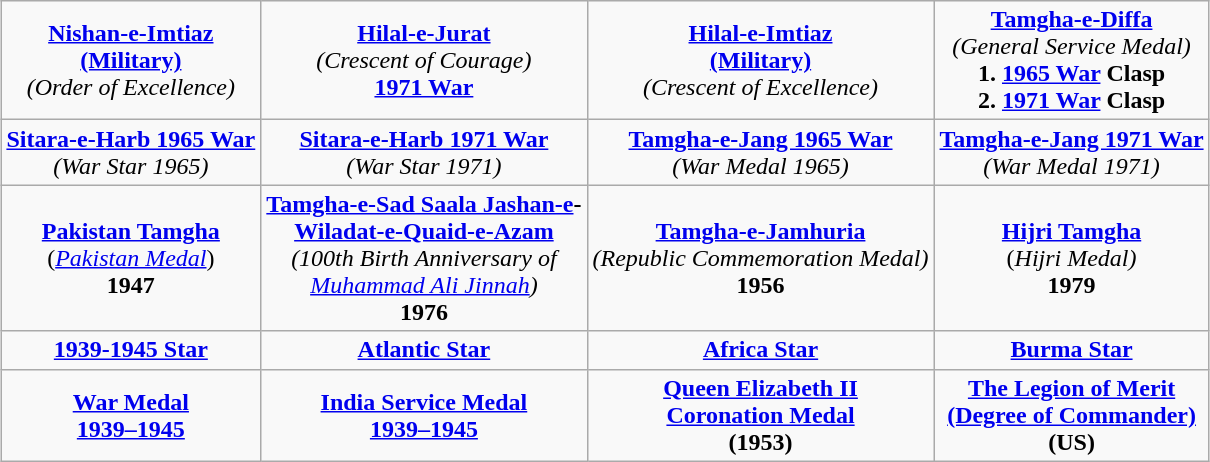<table class="wikitable" style="margin:1em auto; text-align:center;">
<tr>
<td><strong><a href='#'>Nishan-e-Imtiaz</a></strong><br><strong><a href='#'>(Military)</a></strong><br><em>(Order of Excellence)</em></td>
<td><strong><a href='#'>Hilal-e-Jurat</a></strong><br><em>(Crescent of Courage)</em><br><strong><a href='#'>1971 War</a></strong></td>
<td><a href='#'><strong>Hilal-e-Imtiaz</strong></a><br><strong><a href='#'>(Military)</a></strong><br><em>(Crescent of Excellence)</em></td>
<td><strong><a href='#'>Tamgha-e-Diffa</a></strong><br><em>(General Service Medal)</em><br><strong>1. <a href='#'>1965 War</a> Clasp</strong><br><strong>2. <a href='#'>1971 War</a> Clasp</strong></td>
</tr>
<tr>
<td><strong><a href='#'>Sitara-e-Harb 1965 War</a></strong><br><em>(War Star 1965)</em></td>
<td><strong><a href='#'>Sitara-e-Harb 1971 War</a></strong><br><em>(War Star 1971)</em></td>
<td><strong><a href='#'>Tamgha-e-Jang 1965 War</a></strong><br><em>(War Medal 1965)</em></td>
<td><strong><a href='#'>Tamgha-e-Jang 1971 War</a></strong><br><em>(War Medal 1971)</em></td>
</tr>
<tr>
<td><strong><a href='#'>Pakistan Tamgha</a></strong><br>(<em><a href='#'>Pakistan Medal</a></em>)<br><strong>1947</strong></td>
<td><strong><a href='#'>Tamgha-e-Sad Saala Jashan-e</a>-</strong><br><strong><a href='#'>Wiladat-e-Quaid-e-Azam</a></strong><br><em>(100th Birth Anniversary of</em><br><em><a href='#'>Muhammad Ali Jinnah</a>)</em><br><strong>1976</strong></td>
<td><strong><a href='#'>Tamgha-e-Jamhuria</a></strong><br><em>(Republic Commemoration Medal)</em><br><strong>1956</strong></td>
<td><strong><a href='#'>Hijri Tamgha</a></strong><br>(<em>Hijri Medal)</em><br><strong>1979</strong></td>
</tr>
<tr>
<td><strong><a href='#'>1939-1945 Star</a></strong></td>
<td><strong><a href='#'>Atlantic Star</a></strong></td>
<td><strong><a href='#'>Africa Star</a></strong></td>
<td><strong><a href='#'>Burma Star</a></strong></td>
</tr>
<tr>
<td><strong><a href='#'>War Medal</a></strong><br><strong><a href='#'>1939–1945</a></strong></td>
<td><strong><a href='#'>India Service Medal</a></strong><br><a href='#'><strong>1939–1945</strong></a></td>
<td><strong><a href='#'>Queen Elizabeth II</a></strong><br><strong><a href='#'>Coronation Medal</a></strong><br><strong>(1953)</strong></td>
<td><a href='#'><strong>The Legion of Merit</strong></a><br><a href='#'><strong>(Degree of Commander)</strong></a><br><strong>(US)</strong></td>
</tr>
</table>
